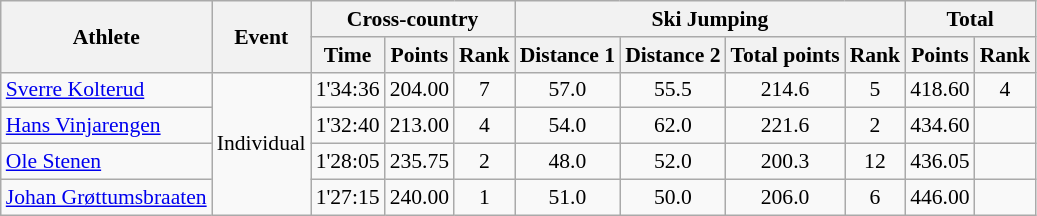<table class="wikitable" style="font-size:90%">
<tr>
<th rowspan="2">Athlete</th>
<th rowspan="2">Event</th>
<th colspan="3">Cross-country</th>
<th colspan="4">Ski Jumping</th>
<th colspan="2">Total</th>
</tr>
<tr>
<th>Time</th>
<th>Points</th>
<th>Rank</th>
<th>Distance 1</th>
<th>Distance 2</th>
<th>Total points</th>
<th>Rank</th>
<th>Points</th>
<th>Rank</th>
</tr>
<tr>
<td><a href='#'>Sverre Kolterud</a></td>
<td rowspan="4">Individual</td>
<td align="center">1'34:36</td>
<td align="center">204.00</td>
<td align="center">7</td>
<td align="center">57.0</td>
<td align="center">55.5</td>
<td align="center">214.6</td>
<td align="center">5</td>
<td align="center">418.60</td>
<td align="center">4</td>
</tr>
<tr>
<td><a href='#'>Hans Vinjarengen</a></td>
<td align="center">1'32:40</td>
<td align="center">213.00</td>
<td align="center">4</td>
<td align="center">54.0</td>
<td align="center">62.0</td>
<td align="center">221.6</td>
<td align="center">2</td>
<td align="center">434.60</td>
<td align="center"></td>
</tr>
<tr>
<td><a href='#'>Ole Stenen</a></td>
<td align="center">1'28:05</td>
<td align="center">235.75</td>
<td align="center">2</td>
<td align="center">48.0</td>
<td align="center">52.0</td>
<td align="center">200.3</td>
<td align="center">12</td>
<td align="center">436.05</td>
<td align="center"></td>
</tr>
<tr>
<td><a href='#'>Johan Grøttumsbraaten</a></td>
<td align="center">1'27:15</td>
<td align="center">240.00</td>
<td align="center">1</td>
<td align="center">51.0</td>
<td align="center">50.0</td>
<td align="center">206.0</td>
<td align="center">6</td>
<td align="center">446.00</td>
<td align="center"></td>
</tr>
</table>
